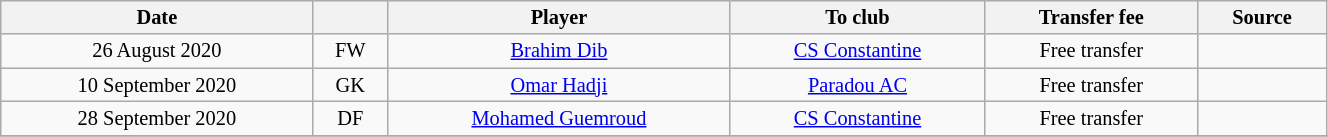<table class="wikitable sortable" style="width:70%; text-align:center; font-size:85%; text-align:centre;">
<tr>
<th>Date</th>
<th></th>
<th>Player</th>
<th>To club</th>
<th>Transfer fee</th>
<th>Source</th>
</tr>
<tr>
<td>26 August 2020</td>
<td>FW</td>
<td> <a href='#'>Brahim Dib</a></td>
<td><a href='#'>CS Constantine</a></td>
<td>Free transfer</td>
<td></td>
</tr>
<tr>
<td>10 September 2020</td>
<td>GK</td>
<td> <a href='#'>Omar Hadji</a></td>
<td><a href='#'>Paradou AC</a></td>
<td>Free transfer</td>
<td></td>
</tr>
<tr>
<td>28 September 2020</td>
<td>DF</td>
<td> <a href='#'>Mohamed Guemroud</a></td>
<td><a href='#'>CS Constantine</a></td>
<td>Free transfer</td>
<td></td>
</tr>
<tr>
</tr>
</table>
